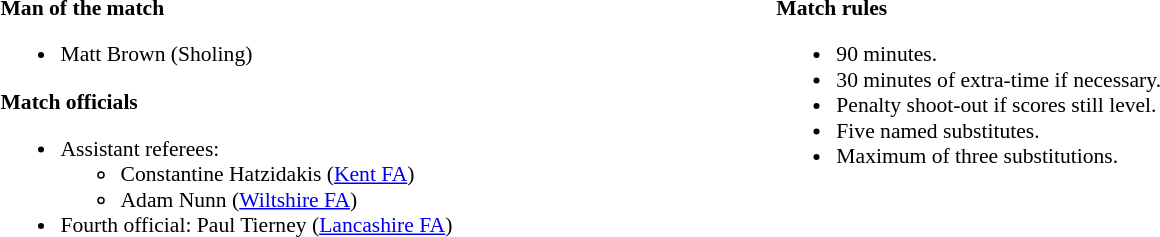<table width=82% style="font-size:90%">
<tr>
<td width=50% valign=top><br><strong>Man of the match</strong><ul><li>Matt Brown (Sholing)</li></ul><strong>Match officials</strong><ul><li>Assistant referees:<ul><li>Constantine Hatzidakis (<a href='#'>Kent FA</a>)</li><li>Adam Nunn (<a href='#'>Wiltshire FA</a>)</li></ul></li><li>Fourth official: Paul Tierney (<a href='#'>Lancashire FA</a>)</li></ul></td>
<td width=50% valign=top><br><strong>Match rules</strong><ul><li>90 minutes.</li><li>30 minutes of extra-time if necessary.</li><li>Penalty shoot-out if scores still level.</li><li>Five named substitutes.</li><li>Maximum of three substitutions.</li></ul></td>
</tr>
</table>
